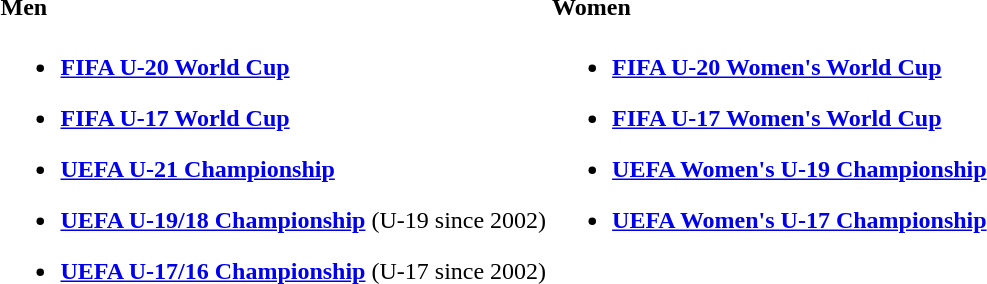<table>
<tr>
<td valign=top><br><h4>Men</h4><ul><li><strong><a href='#'>FIFA U-20 World Cup</a></strong></li></ul><ul><li><strong><a href='#'>FIFA U-17 World Cup</a></strong></li></ul><ul><li><strong><a href='#'>UEFA U-21 Championship</a></strong></li></ul><ul><li><strong><a href='#'>UEFA U-19/18 Championship</a></strong> (U-19 since 2002)</li></ul><ul><li><strong><a href='#'>UEFA U-17/16 Championship</a></strong> (U-17 since 2002)</li></ul></td>
<td valign=top><br><h4>Women</h4><ul><li><strong><a href='#'>FIFA U-20 Women's World Cup</a></strong></li></ul><ul><li><strong><a href='#'>FIFA U-17 Women's World Cup</a></strong></li></ul><ul><li><strong><a href='#'>UEFA Women's U-19 Championship</a></strong></li></ul><ul><li><strong><a href='#'>UEFA Women's U-17 Championship</a></strong></li></ul></td>
</tr>
</table>
